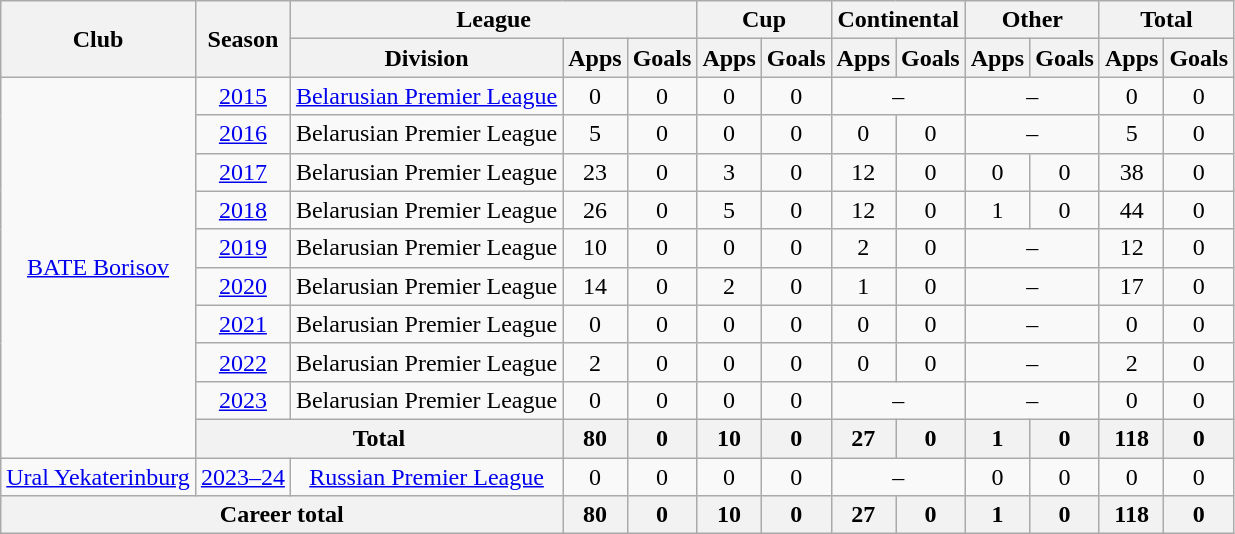<table class="wikitable" style="text-align: center;">
<tr>
<th rowspan=2>Club</th>
<th rowspan=2>Season</th>
<th colspan=3>League</th>
<th colspan=2>Cup</th>
<th colspan=2>Continental</th>
<th colspan=2>Other</th>
<th colspan=2>Total</th>
</tr>
<tr>
<th>Division</th>
<th>Apps</th>
<th>Goals</th>
<th>Apps</th>
<th>Goals</th>
<th>Apps</th>
<th>Goals</th>
<th>Apps</th>
<th>Goals</th>
<th>Apps</th>
<th>Goals</th>
</tr>
<tr>
<td rowspan="10"><a href='#'>BATE Borisov</a></td>
<td><a href='#'>2015</a></td>
<td><a href='#'>Belarusian Premier League</a></td>
<td>0</td>
<td>0</td>
<td>0</td>
<td>0</td>
<td colspan=2>–</td>
<td colspan=2>–</td>
<td>0</td>
<td>0</td>
</tr>
<tr>
<td><a href='#'>2016</a></td>
<td>Belarusian Premier League</td>
<td>5</td>
<td>0</td>
<td>0</td>
<td>0</td>
<td>0</td>
<td>0</td>
<td colspan=2>–</td>
<td>5</td>
<td>0</td>
</tr>
<tr>
<td><a href='#'>2017</a></td>
<td>Belarusian Premier League</td>
<td>23</td>
<td>0</td>
<td>3</td>
<td>0</td>
<td>12</td>
<td>0</td>
<td>0</td>
<td>0</td>
<td>38</td>
<td>0</td>
</tr>
<tr>
<td><a href='#'>2018</a></td>
<td>Belarusian Premier League</td>
<td>26</td>
<td>0</td>
<td>5</td>
<td>0</td>
<td>12</td>
<td>0</td>
<td>1</td>
<td>0</td>
<td>44</td>
<td>0</td>
</tr>
<tr>
<td><a href='#'>2019</a></td>
<td>Belarusian Premier League</td>
<td>10</td>
<td>0</td>
<td>0</td>
<td>0</td>
<td>2</td>
<td>0</td>
<td colspan=2>–</td>
<td>12</td>
<td>0</td>
</tr>
<tr>
<td><a href='#'>2020</a></td>
<td>Belarusian Premier League</td>
<td>14</td>
<td>0</td>
<td>2</td>
<td>0</td>
<td>1</td>
<td>0</td>
<td colspan=2>–</td>
<td>17</td>
<td>0</td>
</tr>
<tr>
<td><a href='#'>2021</a></td>
<td>Belarusian Premier League</td>
<td>0</td>
<td>0</td>
<td>0</td>
<td>0</td>
<td>0</td>
<td>0</td>
<td colspan=2>–</td>
<td>0</td>
<td>0</td>
</tr>
<tr>
<td><a href='#'>2022</a></td>
<td>Belarusian Premier League</td>
<td>2</td>
<td>0</td>
<td>0</td>
<td>0</td>
<td>0</td>
<td>0</td>
<td colspan=2>–</td>
<td>2</td>
<td>0</td>
</tr>
<tr>
<td><a href='#'>2023</a></td>
<td>Belarusian Premier League</td>
<td>0</td>
<td>0</td>
<td>0</td>
<td>0</td>
<td colspan=2>–</td>
<td colspan=2>–</td>
<td>0</td>
<td>0</td>
</tr>
<tr>
<th colspan=2>Total</th>
<th>80</th>
<th>0</th>
<th>10</th>
<th>0</th>
<th>27</th>
<th>0</th>
<th>1</th>
<th>0</th>
<th>118</th>
<th>0</th>
</tr>
<tr>
<td><a href='#'>Ural Yekaterinburg</a></td>
<td><a href='#'>2023–24</a></td>
<td><a href='#'>Russian Premier League</a></td>
<td>0</td>
<td>0</td>
<td>0</td>
<td>0</td>
<td colspan=2>–</td>
<td>0</td>
<td>0</td>
<td>0</td>
<td>0</td>
</tr>
<tr>
<th colspan=3>Career total</th>
<th>80</th>
<th>0</th>
<th>10</th>
<th>0</th>
<th>27</th>
<th>0</th>
<th>1</th>
<th>0</th>
<th>118</th>
<th>0</th>
</tr>
</table>
